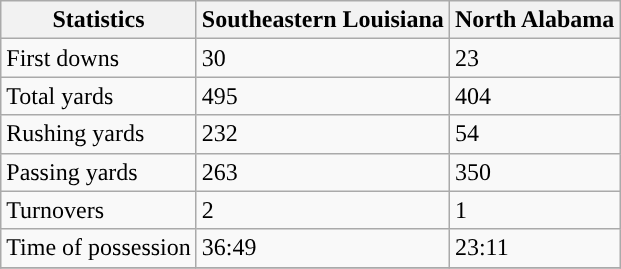<table class="wikitable">
<tr>
<th>Statistics</th>
<th>Southeastern Louisiana</th>
<th>North Alabama</th>
</tr>
<tr>
<td>First downs</td>
<td>30</td>
<td>23</td>
</tr>
<tr>
<td>Total yards</td>
<td>495</td>
<td>404</td>
</tr>
<tr>
<td>Rushing yards</td>
<td>232</td>
<td>54</td>
</tr>
<tr>
<td>Passing yards</td>
<td>263</td>
<td>350</td>
</tr>
<tr>
<td>Turnovers</td>
<td>2</td>
<td>1</td>
</tr>
<tr>
<td>Time of possession</td>
<td>36:49</td>
<td>23:11</td>
</tr>
<tr>
</tr>
</table>
